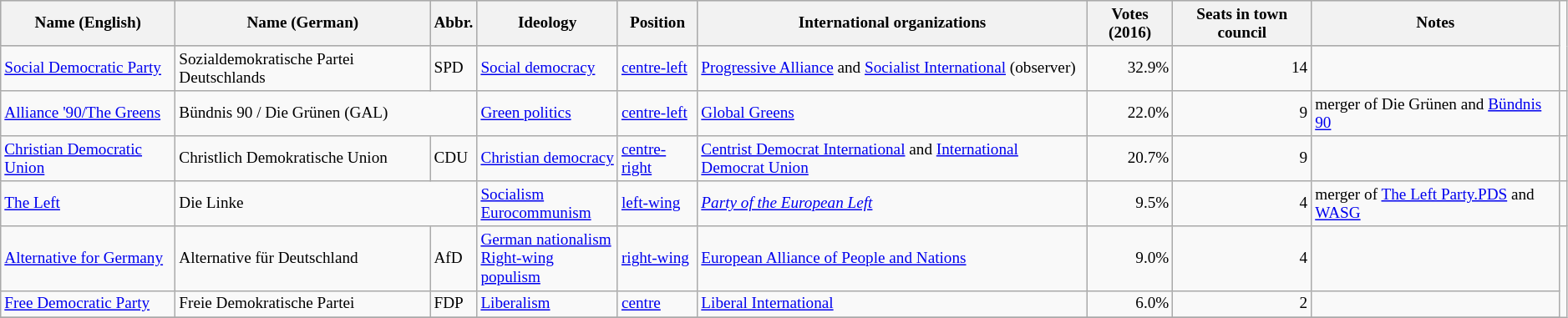<table class="wikitable" style="font-size:80%;">
<tr bgcolor="#cccccc">
<th><strong>Name (English)</strong></th>
<th><strong>Name (German)</strong></th>
<th><strong>Abbr.</strong></th>
<th><strong>Ideology</strong></th>
<th><strong>Position</strong></th>
<th><strong>International organizations</strong></th>
<th><strong>Votes (2016)</strong></th>
<th><strong>Seats in town council </strong></th>
<th><strong>Notes</strong></th>
</tr>
<tr>
<td><a href='#'>Social Democratic Party</a></td>
<td>Sozialdemokratische Partei Deutschlands</td>
<td>SPD</td>
<td><a href='#'>Social democracy</a></td>
<td><a href='#'>centre-left</a></td>
<td><a href='#'>Progressive Alliance</a> and <a href='#'>Socialist International</a> (observer)</td>
<td align="right">32.9%</td>
<td align="right">14</td>
<td></td>
</tr>
<tr>
<td><a href='#'>Alliance '90/The Greens</a></td>
<td colspan="2">Bündnis 90 / Die Grünen (GAL)</td>
<td><a href='#'>Green politics</a></td>
<td><a href='#'>centre-left</a></td>
<td><a href='#'>Global Greens</a></td>
<td align="right">22.0%</td>
<td align="right">9</td>
<td>merger of Die Grünen and <a href='#'>Bündnis 90</a></td>
<td></td>
</tr>
<tr>
<td><a href='#'>Christian Democratic Union</a></td>
<td>Christlich Demokratische Union</td>
<td>CDU</td>
<td><a href='#'>Christian democracy</a></td>
<td><a href='#'>centre-right</a></td>
<td><a href='#'>Centrist Democrat International</a> and <a href='#'>International Democrat Union</a></td>
<td align="right">20.7%</td>
<td align="right">9</td>
<td></td>
</tr>
<tr>
<td><a href='#'>The Left</a></td>
<td colspan="2">Die Linke</td>
<td><a href='#'>Socialism</a><br><a href='#'>Eurocommunism</a></td>
<td><a href='#'>left-wing</a></td>
<td><em><a href='#'>Party of the European Left</a></em></td>
<td align="right">9.5%</td>
<td align="right">4</td>
<td>merger of <a href='#'>The Left Party.PDS</a> and <a href='#'>WASG</a></td>
<td></td>
</tr>
<tr>
<td><a href='#'>Alternative for Germany</a></td>
<td>Alternative für Deutschland</td>
<td>AfD</td>
<td><a href='#'>German nationalism</a><br><a href='#'>Right-wing populism</a></td>
<td><a href='#'>right-wing</a></td>
<td><a href='#'>European Alliance of People and Nations</a></td>
<td align="right">9.0%</td>
<td align="right">4</td>
<td></td>
</tr>
<tr>
<td><a href='#'>Free Democratic Party</a></td>
<td>Freie Demokratische Partei</td>
<td>FDP</td>
<td><a href='#'>Liberalism</a></td>
<td><a href='#'>centre</a></td>
<td><a href='#'>Liberal International</a></td>
<td align="right">6.0%</td>
<td align="right">2</td>
<td></td>
</tr>
<tr>
</tr>
</table>
